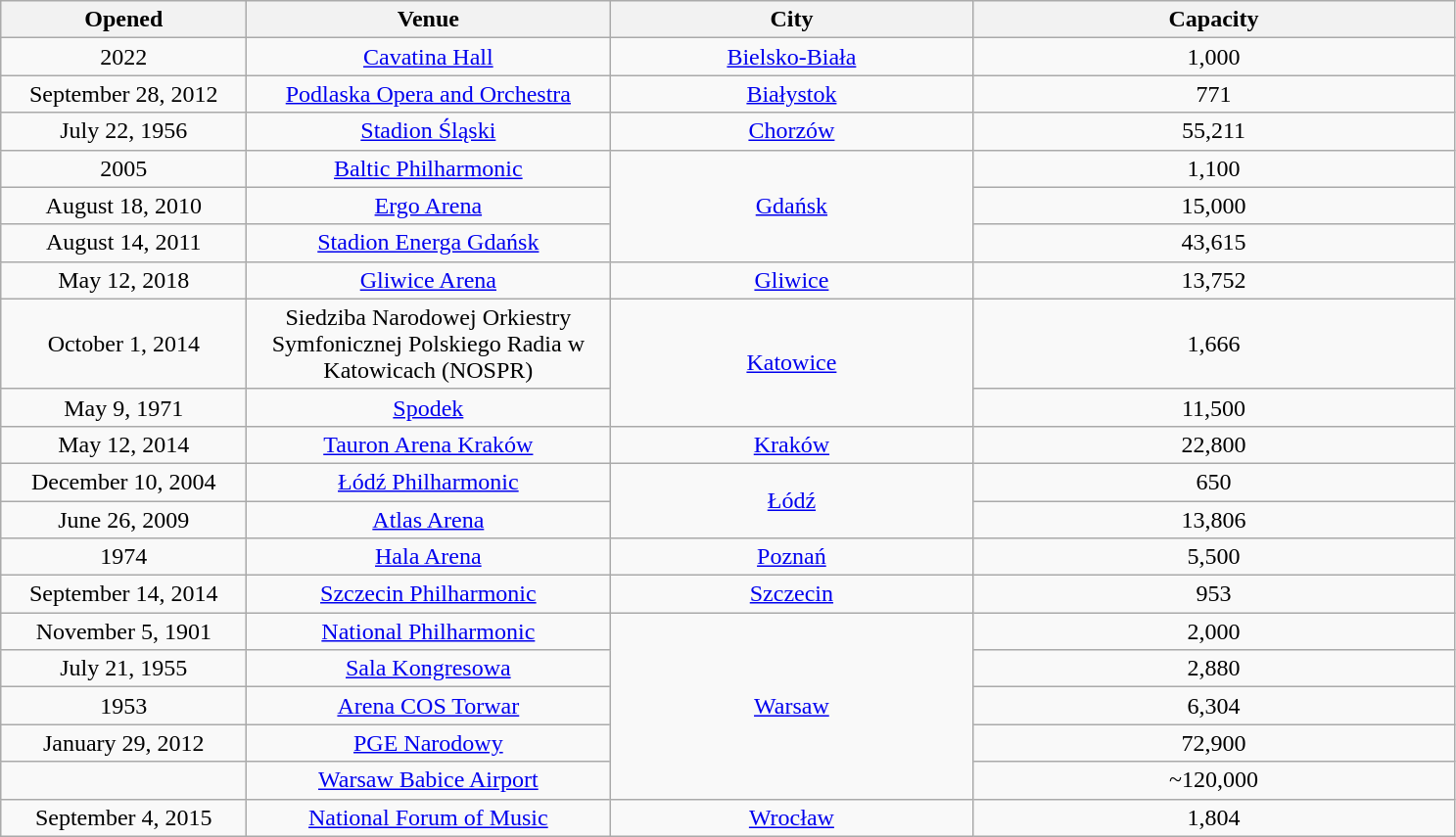<table class="sortable wikitable" style="text-align:center;">
<tr>
<th scope="col" style="width:10em;">Opened</th>
<th scope="col" style="width:15em;">Venue</th>
<th scope="col" style="width:15em;">City</th>
<th scope="col" style="width:20em;">Capacity</th>
</tr>
<tr>
<td>2022</td>
<td><a href='#'>Cavatina Hall</a></td>
<td><a href='#'>Bielsko-Biała</a></td>
<td>1,000</td>
</tr>
<tr>
<td>September 28, 2012</td>
<td><a href='#'>Podlaska Opera and Orchestra</a></td>
<td><a href='#'>Białystok</a></td>
<td>771</td>
</tr>
<tr>
<td>July 22, 1956</td>
<td><a href='#'>Stadion Śląski</a></td>
<td><a href='#'>Chorzów</a></td>
<td>55,211</td>
</tr>
<tr>
<td>2005</td>
<td><a href='#'>Baltic Philharmonic</a></td>
<td rowspan="3"><a href='#'>Gdańsk</a></td>
<td>1,100</td>
</tr>
<tr>
<td>August 18, 2010</td>
<td><a href='#'>Ergo Arena</a></td>
<td>15,000</td>
</tr>
<tr>
<td>August 14, 2011</td>
<td><a href='#'>Stadion Energa Gdańsk</a></td>
<td>43,615</td>
</tr>
<tr>
<td>May 12, 2018</td>
<td><a href='#'>Gliwice Arena</a></td>
<td><a href='#'>Gliwice</a></td>
<td>13,752</td>
</tr>
<tr>
<td>October 1, 2014</td>
<td>Siedziba Narodowej Orkiestry Symfonicznej Polskiego Radia w Katowicach (NOSPR)</td>
<td rowspan="2"><a href='#'>Katowice</a></td>
<td>1,666</td>
</tr>
<tr>
<td>May 9, 1971</td>
<td><a href='#'>Spodek</a></td>
<td>11,500</td>
</tr>
<tr>
<td>May 12, 2014</td>
<td><a href='#'>Tauron Arena Kraków</a></td>
<td><a href='#'>Kraków</a></td>
<td>22,800</td>
</tr>
<tr>
<td>December 10, 2004</td>
<td><a href='#'>Łódź Philharmonic</a></td>
<td rowspan="2"><a href='#'>Łódź</a></td>
<td>650</td>
</tr>
<tr>
<td>June 26, 2009</td>
<td><a href='#'>Atlas Arena</a></td>
<td>13,806</td>
</tr>
<tr>
<td>1974</td>
<td><a href='#'>Hala Arena</a></td>
<td><a href='#'>Poznań</a></td>
<td>5,500</td>
</tr>
<tr>
<td>September 14, 2014</td>
<td><a href='#'>Szczecin Philharmonic</a></td>
<td><a href='#'>Szczecin</a></td>
<td>953</td>
</tr>
<tr>
<td>November 5, 1901</td>
<td><a href='#'>National Philharmonic</a></td>
<td rowspan="5"><a href='#'>Warsaw</a></td>
<td>2,000</td>
</tr>
<tr>
<td>July 21, 1955</td>
<td><a href='#'>Sala Kongresowa</a></td>
<td>2,880</td>
</tr>
<tr>
<td>1953</td>
<td><a href='#'>Arena COS Torwar</a></td>
<td>6,304</td>
</tr>
<tr>
<td>January 29, 2012</td>
<td><a href='#'>PGE Narodowy</a></td>
<td>72,900</td>
</tr>
<tr>
<td></td>
<td><a href='#'>Warsaw Babice Airport</a></td>
<td>~120,000</td>
</tr>
<tr>
<td>September 4, 2015</td>
<td><a href='#'>National Forum of Music</a></td>
<td><a href='#'>Wrocław</a></td>
<td>1,804</td>
</tr>
</table>
